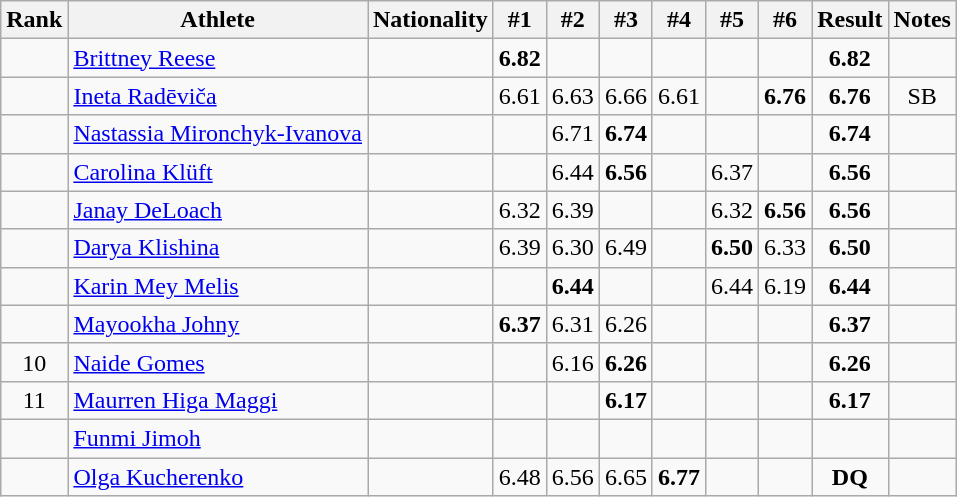<table class="wikitable sortable" style="text-align:center">
<tr>
<th>Rank</th>
<th>Athlete</th>
<th>Nationality</th>
<th>#1</th>
<th>#2</th>
<th>#3</th>
<th>#4</th>
<th>#5</th>
<th>#6</th>
<th>Result</th>
<th>Notes</th>
</tr>
<tr>
<td></td>
<td align=left><a href='#'>Brittney Reese</a></td>
<td align=left></td>
<td><strong>6.82</strong></td>
<td></td>
<td></td>
<td></td>
<td></td>
<td></td>
<td><strong>6.82</strong></td>
<td></td>
</tr>
<tr>
<td></td>
<td align=left><a href='#'>Ineta Radēviča</a></td>
<td align=left></td>
<td>6.61</td>
<td>6.63</td>
<td>6.66</td>
<td>6.61</td>
<td></td>
<td><strong>6.76</strong></td>
<td><strong>6.76</strong></td>
<td>SB</td>
</tr>
<tr>
<td></td>
<td align=left><a href='#'>Nastassia Mironchyk-Ivanova</a></td>
<td align=left></td>
<td></td>
<td>6.71</td>
<td><strong>6.74</strong></td>
<td></td>
<td></td>
<td></td>
<td><strong>6.74</strong></td>
<td></td>
</tr>
<tr>
<td></td>
<td align=left><a href='#'>Carolina Klüft</a></td>
<td align=left></td>
<td></td>
<td>6.44</td>
<td><strong>6.56</strong></td>
<td></td>
<td>6.37</td>
<td></td>
<td><strong>6.56</strong></td>
<td></td>
</tr>
<tr>
<td></td>
<td align=left><a href='#'>Janay DeLoach</a></td>
<td align=left></td>
<td>6.32</td>
<td>6.39</td>
<td></td>
<td></td>
<td>6.32</td>
<td><strong>6.56</strong></td>
<td><strong>6.56</strong></td>
<td></td>
</tr>
<tr>
<td></td>
<td align=left><a href='#'>Darya Klishina</a></td>
<td align=left></td>
<td>6.39</td>
<td>6.30</td>
<td>6.49</td>
<td></td>
<td><strong>6.50</strong></td>
<td>6.33</td>
<td><strong>6.50</strong></td>
<td></td>
</tr>
<tr>
<td></td>
<td align=left><a href='#'>Karin Mey Melis</a></td>
<td align=left></td>
<td></td>
<td><strong>6.44</strong></td>
<td></td>
<td></td>
<td>6.44</td>
<td>6.19</td>
<td><strong>6.44</strong></td>
<td></td>
</tr>
<tr>
<td></td>
<td align=left><a href='#'>Mayookha Johny</a></td>
<td align=left></td>
<td><strong>6.37</strong></td>
<td>6.31</td>
<td>6.26</td>
<td></td>
<td></td>
<td></td>
<td><strong>6.37</strong></td>
<td></td>
</tr>
<tr>
<td>10</td>
<td align=left><a href='#'>Naide Gomes</a></td>
<td align=left></td>
<td></td>
<td>6.16</td>
<td><strong>6.26</strong></td>
<td></td>
<td></td>
<td></td>
<td><strong>6.26</strong></td>
<td></td>
</tr>
<tr>
<td>11</td>
<td align=left><a href='#'>Maurren Higa Maggi</a></td>
<td align=left></td>
<td></td>
<td></td>
<td><strong>6.17</strong></td>
<td></td>
<td></td>
<td></td>
<td><strong>6.17</strong></td>
<td></td>
</tr>
<tr>
<td></td>
<td align=left><a href='#'>Funmi Jimoh</a></td>
<td align=left></td>
<td></td>
<td></td>
<td></td>
<td></td>
<td></td>
<td></td>
<td><strong></strong></td>
<td></td>
</tr>
<tr>
<td></td>
<td align=left><a href='#'>Olga Kucherenko</a></td>
<td align=left></td>
<td>6.48</td>
<td>6.56</td>
<td>6.65</td>
<td><strong>6.77</strong></td>
<td></td>
<td></td>
<td><strong>DQ</strong></td>
<td></td>
</tr>
</table>
